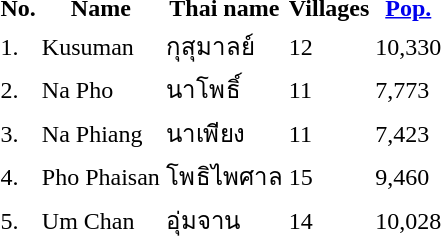<table>
<tr>
<th>No.</th>
<th>Name</th>
<th>Thai name</th>
<th>Villages</th>
<th><a href='#'>Pop.</a></th>
</tr>
<tr>
<td>1.</td>
<td>Kusuman</td>
<td>กุสุมาลย์</td>
<td>12</td>
<td>10,330</td>
<td></td>
</tr>
<tr>
<td>2.</td>
<td>Na Pho</td>
<td>นาโพธิ์</td>
<td>11</td>
<td>7,773</td>
<td></td>
</tr>
<tr>
<td>3.</td>
<td>Na Phiang</td>
<td>นาเพียง</td>
<td>11</td>
<td>7,423</td>
<td></td>
</tr>
<tr>
<td>4.</td>
<td>Pho Phaisan</td>
<td>โพธิไพศาล</td>
<td>15</td>
<td>9,460</td>
<td></td>
</tr>
<tr>
<td>5.</td>
<td>Um Chan</td>
<td>อุ่มจาน</td>
<td>14</td>
<td>10,028</td>
<td></td>
</tr>
</table>
